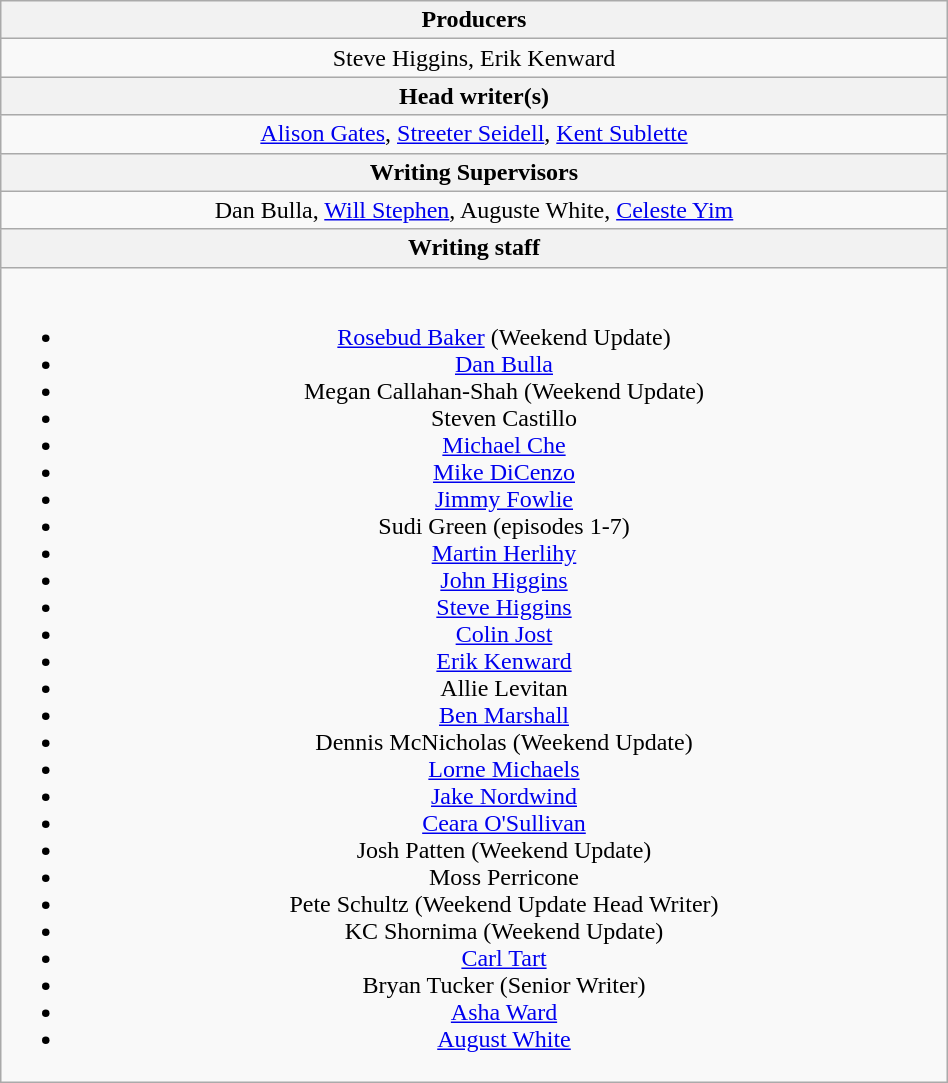<table class="wikitable plainrowheaders"  style="text-align:center; width:50%;">
<tr>
<th><strong>Producers</strong></th>
</tr>
<tr>
<td>Steve Higgins, Erik Kenward</td>
</tr>
<tr>
<th><strong>Head writer(s)</strong></th>
</tr>
<tr>
<td><a href='#'>Alison Gates</a>, <a href='#'>Streeter Seidell</a>, <a href='#'>Kent Sublette</a></td>
</tr>
<tr>
<th><strong>Writing Supervisors</strong></th>
</tr>
<tr>
<td>Dan Bulla, <a href='#'>Will Stephen</a>, Auguste White, <a href='#'>Celeste Yim</a></td>
</tr>
<tr>
<th><strong>Writing staff</strong></th>
</tr>
<tr>
<td><br><ul><li><a href='#'>Rosebud Baker</a> (Weekend Update)</li><li><a href='#'>Dan Bulla</a></li><li>Megan Callahan-Shah (Weekend Update)</li><li>Steven Castillo</li><li><a href='#'>Michael Che</a></li><li><a href='#'>Mike DiCenzo</a></li><li><a href='#'>Jimmy Fowlie</a></li><li>Sudi Green (episodes 1-7)</li><li><a href='#'>Martin Herlihy</a></li><li><a href='#'>John Higgins</a></li><li><a href='#'>Steve Higgins</a></li><li><a href='#'>Colin Jost</a></li><li><a href='#'>Erik Kenward</a></li><li>Allie Levitan</li><li><a href='#'>Ben Marshall</a></li><li>Dennis McNicholas (Weekend Update)</li><li><a href='#'>Lorne Michaels</a></li><li><a href='#'>Jake Nordwind</a></li><li><a href='#'>Ceara O'Sullivan</a></li><li>Josh Patten (Weekend Update)</li><li>Moss Perricone</li><li>Pete Schultz (Weekend Update Head Writer)</li><li>KC Shornima (Weekend Update)</li><li><a href='#'>Carl Tart</a></li><li>Bryan Tucker (Senior Writer)</li><li><a href='#'>Asha Ward</a></li><li><a href='#'>August White</a></li></ul></td>
</tr>
</table>
